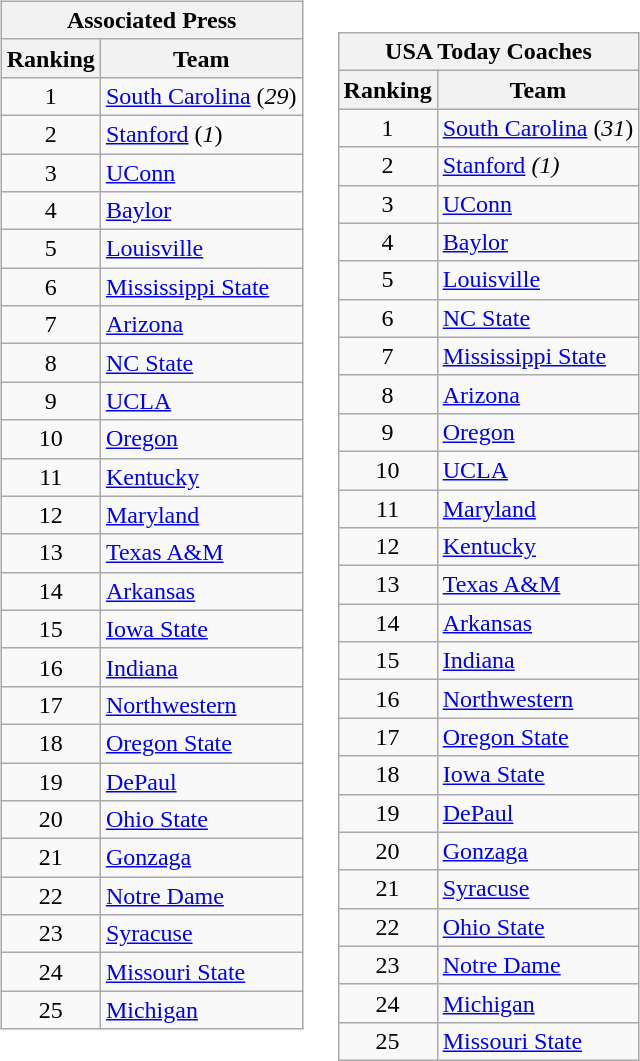<table>
<tr style="vertical-align:top;">
<td><br><table class="wikitable" style="text-align:center;">
<tr>
<th colspan=3><strong>Associated Press</strong></th>
</tr>
<tr>
<th>Ranking</th>
<th>Team</th>
</tr>
<tr>
<td>1</td>
<td align=left><a href='#'>South Carolina</a> (<em>29</em>)</td>
</tr>
<tr>
<td>2</td>
<td align=left><a href='#'>Stanford</a> (<em>1</em>)</td>
</tr>
<tr>
<td>3</td>
<td align=left><a href='#'>UConn</a></td>
</tr>
<tr>
<td>4</td>
<td align=left><a href='#'>Baylor</a></td>
</tr>
<tr>
<td>5</td>
<td align=left><a href='#'>Louisville</a></td>
</tr>
<tr>
<td>6</td>
<td align=left><a href='#'>Mississippi State</a></td>
</tr>
<tr>
<td>7</td>
<td align=left><a href='#'>Arizona</a></td>
</tr>
<tr>
<td>8</td>
<td align=left><a href='#'>NC State</a></td>
</tr>
<tr>
<td>9</td>
<td align=left><a href='#'>UCLA</a></td>
</tr>
<tr>
<td>10</td>
<td align=left><a href='#'>Oregon</a></td>
</tr>
<tr>
<td>11</td>
<td align=left><a href='#'>Kentucky</a></td>
</tr>
<tr>
<td>12</td>
<td align=left><a href='#'>Maryland</a></td>
</tr>
<tr>
<td>13</td>
<td align=left><a href='#'>Texas A&M</a></td>
</tr>
<tr>
<td>14</td>
<td align=left><a href='#'>Arkansas</a></td>
</tr>
<tr>
<td>15</td>
<td align=left><a href='#'>Iowa State</a></td>
</tr>
<tr>
<td>16</td>
<td align=left><a href='#'>Indiana</a></td>
</tr>
<tr>
<td>17</td>
<td align=left><a href='#'>Northwestern</a></td>
</tr>
<tr>
<td>18</td>
<td align=left><a href='#'>Oregon State</a></td>
</tr>
<tr>
<td>19</td>
<td align=left><a href='#'>DePaul</a></td>
</tr>
<tr>
<td>20</td>
<td align=left><a href='#'>Ohio State</a></td>
</tr>
<tr>
<td>21</td>
<td align=left><a href='#'>Gonzaga</a></td>
</tr>
<tr>
<td>22</td>
<td align=left><a href='#'>Notre Dame</a></td>
</tr>
<tr>
<td>23</td>
<td align=left><a href='#'>Syracuse</a></td>
</tr>
<tr>
<td>24</td>
<td align=left><a href='#'>Missouri State</a></td>
</tr>
<tr>
<td>25</td>
<td align=left><a href='#'>Michigan</a></td>
</tr>
</table>
</td>
<td><br><table>
<tr style="vertical-align:top;">
<td><br><table class="wikitable" style="text-align:center;">
<tr>
<th colspan=2><strong>USA Today Coaches</strong></th>
</tr>
<tr>
<th>Ranking</th>
<th>Team</th>
</tr>
<tr>
<td>1</td>
<td align=left><a href='#'>South Carolina</a> (<em>31</em>)</td>
</tr>
<tr>
<td>2</td>
<td align=left><a href='#'>Stanford</a> <em>(1)</em></td>
</tr>
<tr>
<td>3</td>
<td align=left><a href='#'>UConn</a></td>
</tr>
<tr>
<td>4</td>
<td align=left><a href='#'>Baylor</a></td>
</tr>
<tr>
<td>5</td>
<td align=left><a href='#'>Louisville</a></td>
</tr>
<tr>
<td>6</td>
<td align=left><a href='#'>NC State</a></td>
</tr>
<tr>
<td>7</td>
<td align=left><a href='#'>Mississippi State</a></td>
</tr>
<tr>
<td>8</td>
<td align=left><a href='#'>Arizona</a></td>
</tr>
<tr>
<td>9</td>
<td align=left><a href='#'>Oregon</a></td>
</tr>
<tr>
<td>10</td>
<td align=left><a href='#'>UCLA</a></td>
</tr>
<tr>
<td>11</td>
<td align=left><a href='#'>Maryland</a></td>
</tr>
<tr>
<td>12</td>
<td align=left><a href='#'>Kentucky</a></td>
</tr>
<tr>
<td>13</td>
<td align=left><a href='#'>Texas A&M</a></td>
</tr>
<tr>
<td>14</td>
<td align=left><a href='#'>Arkansas</a></td>
</tr>
<tr>
<td>15</td>
<td align=left><a href='#'>Indiana</a></td>
</tr>
<tr>
<td>16</td>
<td align=left><a href='#'>Northwestern</a></td>
</tr>
<tr>
<td>17</td>
<td align=left><a href='#'>Oregon State</a></td>
</tr>
<tr>
<td>18</td>
<td align=left><a href='#'>Iowa State</a></td>
</tr>
<tr>
<td>19</td>
<td align=left><a href='#'>DePaul</a></td>
</tr>
<tr>
<td>20</td>
<td align=left><a href='#'>Gonzaga</a></td>
</tr>
<tr>
<td>21</td>
<td align=left><a href='#'>Syracuse</a></td>
</tr>
<tr>
<td>22</td>
<td align=left><a href='#'>Ohio State</a></td>
</tr>
<tr>
<td>23</td>
<td align=left><a href='#'>Notre Dame</a></td>
</tr>
<tr>
<td>24</td>
<td align=left><a href='#'>Michigan</a></td>
</tr>
<tr>
<td>25</td>
<td align=left><a href='#'>Missouri State</a></td>
</tr>
</table>
</td>
</tr>
</table>
</td>
</tr>
</table>
